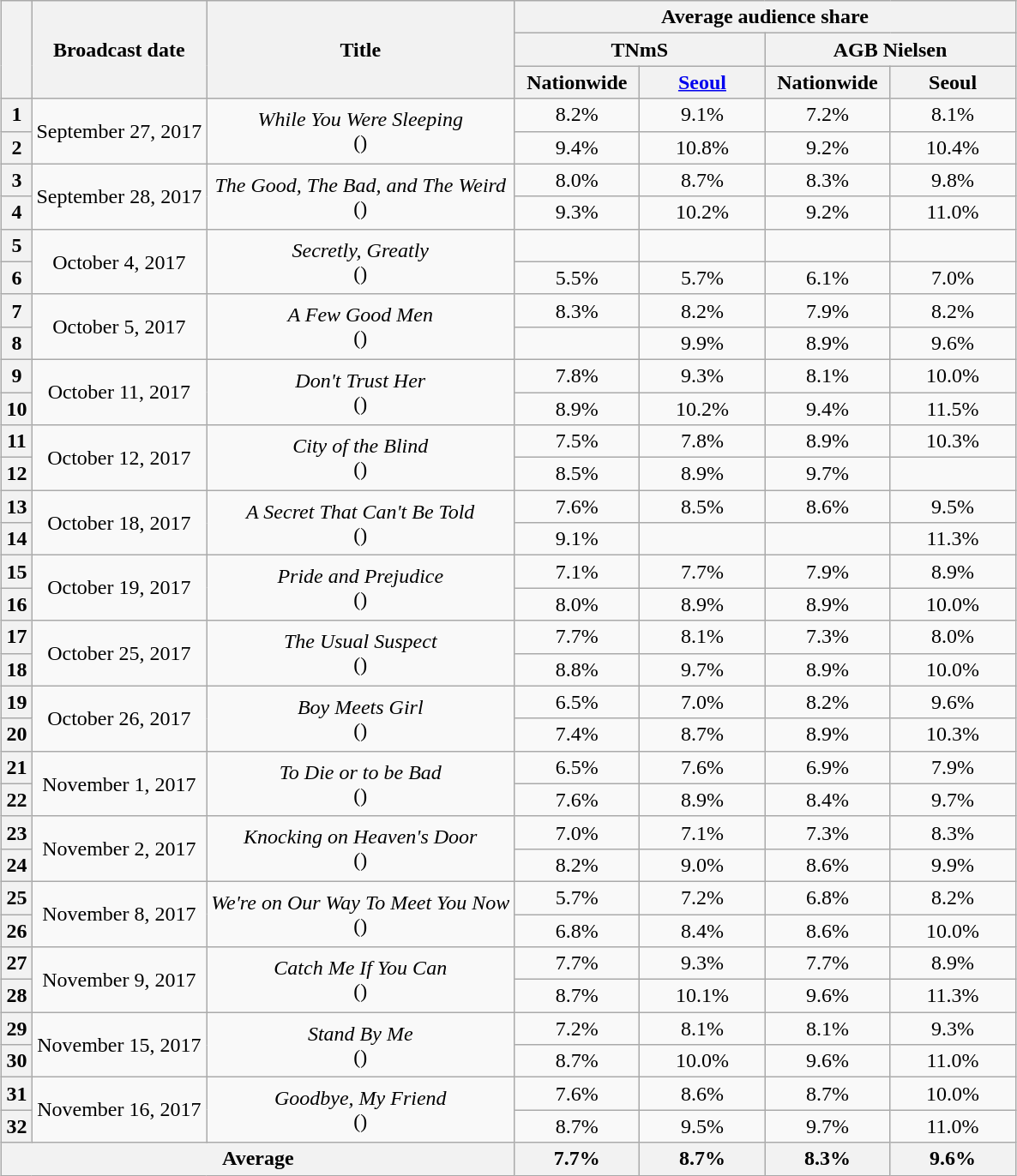<table class="wikitable" style="text-align:center; margin-left: auto; margin-right: auto;">
<tr>
<th rowspan="3"></th>
<th rowspan="3">Broadcast date</th>
<th rowspan="3">Title</th>
<th colspan="4">Average audience share</th>
</tr>
<tr>
<th colspan="2">TNmS</th>
<th colspan="2">AGB Nielsen</th>
</tr>
<tr>
<th width="90">Nationwide</th>
<th width="90"><a href='#'>Seoul</a></th>
<th width="90">Nationwide</th>
<th width="90">Seoul</th>
</tr>
<tr>
<th>1</th>
<td rowspan="2">September 27, 2017</td>
<td rowspan="2"><em>While You Were Sleeping</em><br>()</td>
<td>8.2% </td>
<td>9.1% </td>
<td>7.2% </td>
<td>8.1% </td>
</tr>
<tr>
<th>2</th>
<td>9.4% </td>
<td>10.8% </td>
<td>9.2% </td>
<td>10.4% </td>
</tr>
<tr>
<th>3</th>
<td rowspan="2">September 28, 2017</td>
<td rowspan="2"><em>The Good, The Bad, and The Weird</em><br>()</td>
<td>8.0% </td>
<td>8.7% </td>
<td>8.3% </td>
<td>9.8% </td>
</tr>
<tr>
<th>4</th>
<td>9.3% </td>
<td>10.2% </td>
<td>9.2% </td>
<td>11.0% </td>
</tr>
<tr>
<th>5</th>
<td rowspan="2">October 4, 2017</td>
<td rowspan="2"><em>Secretly, Greatly</em><br>()</td>
<td> </td>
<td> </td>
<td> </td>
<td> </td>
</tr>
<tr>
<th>6</th>
<td>5.5% </td>
<td>5.7% </td>
<td>6.1% </td>
<td>7.0% </td>
</tr>
<tr>
<th>7</th>
<td rowspan="2">October 5, 2017</td>
<td rowspan="2"><em>A Few Good Men</em><br>()</td>
<td>8.3% </td>
<td>8.2% </td>
<td>7.9% </td>
<td>8.2% </td>
</tr>
<tr>
<th>8</th>
<td> </td>
<td>9.9% </td>
<td>8.9% </td>
<td>9.6% </td>
</tr>
<tr>
<th>9</th>
<td rowspan="2">October 11, 2017</td>
<td rowspan="2"><em>Don't Trust Her</em><br>()</td>
<td>7.8% </td>
<td>9.3% </td>
<td>8.1% </td>
<td>10.0% </td>
</tr>
<tr>
<th>10</th>
<td>8.9% </td>
<td>10.2% </td>
<td>9.4% </td>
<td>11.5% </td>
</tr>
<tr>
<th>11</th>
<td rowspan="2">October 12, 2017</td>
<td rowspan="2"><em>City of the Blind</em><br>()</td>
<td>7.5% </td>
<td>7.8% </td>
<td>8.9% </td>
<td>10.3% </td>
</tr>
<tr>
<th>12</th>
<td>8.5% </td>
<td>8.9% </td>
<td>9.7% </td>
<td> </td>
</tr>
<tr>
<th>13</th>
<td rowspan="2">October 18, 2017</td>
<td rowspan="2"><em>A Secret That Can't Be Told</em><br>()</td>
<td>7.6% </td>
<td>8.5% </td>
<td>8.6% </td>
<td>9.5% </td>
</tr>
<tr>
<th>14</th>
<td>9.1% </td>
<td> </td>
<td> </td>
<td>11.3% </td>
</tr>
<tr>
<th>15</th>
<td rowspan="2">October 19, 2017</td>
<td rowspan="2"><em>Pride and Prejudice</em><br>()</td>
<td>7.1% </td>
<td>7.7% </td>
<td>7.9% </td>
<td>8.9% </td>
</tr>
<tr>
<th>16</th>
<td>8.0% </td>
<td>8.9% </td>
<td>8.9% </td>
<td>10.0% </td>
</tr>
<tr>
<th>17</th>
<td rowspan="2">October 25, 2017</td>
<td rowspan="2"><em>The Usual Suspect</em><br>()</td>
<td>7.7% </td>
<td>8.1% </td>
<td>7.3% </td>
<td>8.0% </td>
</tr>
<tr>
<th>18</th>
<td>8.8% </td>
<td>9.7% </td>
<td>8.9% </td>
<td>10.0% </td>
</tr>
<tr>
<th>19</th>
<td rowspan="2">October 26, 2017</td>
<td rowspan="2"><em>Boy Meets Girl</em><br>()</td>
<td>6.5% </td>
<td>7.0% </td>
<td>8.2% </td>
<td>9.6% </td>
</tr>
<tr>
<th>20</th>
<td>7.4% </td>
<td>8.7% </td>
<td>8.9% </td>
<td>10.3% </td>
</tr>
<tr>
<th>21</th>
<td rowspan="2">November 1, 2017</td>
<td rowspan="2"><em>To Die or to be Bad</em><br>()</td>
<td>6.5% </td>
<td>7.6% </td>
<td>6.9% </td>
<td>7.9% </td>
</tr>
<tr>
<th>22</th>
<td>7.6% </td>
<td>8.9% </td>
<td>8.4% </td>
<td>9.7% </td>
</tr>
<tr>
<th>23</th>
<td rowspan="2">November 2, 2017</td>
<td rowspan="2"><em>Knocking on Heaven's Door</em><br>()</td>
<td>7.0% </td>
<td>7.1% </td>
<td>7.3% </td>
<td>8.3% </td>
</tr>
<tr>
<th>24</th>
<td>8.2% </td>
<td>9.0% </td>
<td>8.6% </td>
<td>9.9% </td>
</tr>
<tr>
<th>25</th>
<td rowspan="2">November 8, 2017</td>
<td rowspan="2"><em>We're on Our Way To Meet You Now</em><br>()</td>
<td>5.7% </td>
<td>7.2% </td>
<td>6.8% </td>
<td>8.2% </td>
</tr>
<tr>
<th>26</th>
<td>6.8% </td>
<td>8.4% </td>
<td>8.6% </td>
<td>10.0% </td>
</tr>
<tr>
<th>27</th>
<td rowspan="2">November 9, 2017</td>
<td rowspan="2"><em>Catch Me If You Can</em><br>()</td>
<td>7.7% </td>
<td>9.3% </td>
<td>7.7% </td>
<td>8.9% </td>
</tr>
<tr>
<th>28</th>
<td>8.7% </td>
<td>10.1% </td>
<td>9.6% </td>
<td>11.3% </td>
</tr>
<tr>
<th>29</th>
<td rowspan="2">November 15, 2017</td>
<td rowspan="2"><em>Stand By Me</em><br>()</td>
<td>7.2% </td>
<td>8.1% </td>
<td>8.1% </td>
<td>9.3% </td>
</tr>
<tr>
<th>30</th>
<td>8.7% </td>
<td>10.0% </td>
<td>9.6% </td>
<td>11.0% </td>
</tr>
<tr>
<th>31</th>
<td rowspan="2">November 16, 2017</td>
<td rowspan="2"><em>Goodbye, My Friend</em><br>()</td>
<td>7.6% </td>
<td>8.6% </td>
<td>8.7% </td>
<td>10.0% </td>
</tr>
<tr>
<th>32</th>
<td>8.7% </td>
<td>9.5% </td>
<td>9.7% </td>
<td>11.0% </td>
</tr>
<tr y>
<th colspan="3">Average</th>
<th><span><strong>7.7%</strong></span></th>
<th><span><strong>8.7%</strong></span></th>
<th><span><strong>8.3%</strong></span></th>
<th><span><strong>9.6%</strong></span></th>
</tr>
</table>
